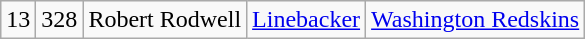<table class="wikitable" style="text-align:center">
<tr>
<td>13</td>
<td>328</td>
<td>Robert Rodwell</td>
<td><a href='#'>Linebacker</a></td>
<td><a href='#'>Washington Redskins</a></td>
</tr>
</table>
